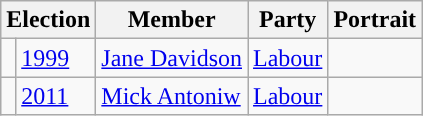<table class="wikitable">
<tr>
<th colspan="2">Election</th>
<th>Member</th>
<th>Party</th>
<th>Portrait</th>
</tr>
<tr>
<td style="background-color: "></td>
<td><a href='#'>1999</a></td>
<td><a href='#'>Jane Davidson</a></td>
<td><a href='#'>Labour</a></td>
<td></td>
</tr>
<tr>
<td style="background-color: "></td>
<td><a href='#'>2011</a></td>
<td><a href='#'>Mick Antoniw</a></td>
<td><a href='#'>Labour</a></td>
<td></td>
</tr>
</table>
